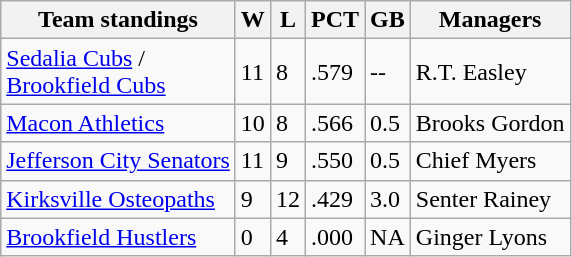<table class="wikitable">
<tr>
<th>Team standings</th>
<th>W</th>
<th>L</th>
<th>PCT</th>
<th>GB</th>
<th>Managers</th>
</tr>
<tr>
<td><a href='#'>Sedalia Cubs</a> /<br> <a href='#'>Brookfield Cubs</a></td>
<td>11</td>
<td>8</td>
<td>.579</td>
<td>--</td>
<td>R.T. Easley</td>
</tr>
<tr>
<td><a href='#'>Macon Athletics</a></td>
<td>10</td>
<td>8</td>
<td>.566</td>
<td>0.5</td>
<td>Brooks Gordon</td>
</tr>
<tr>
<td><a href='#'>Jefferson City Senators</a></td>
<td>11</td>
<td>9</td>
<td>.550</td>
<td>0.5</td>
<td>Chief Myers</td>
</tr>
<tr>
<td><a href='#'>Kirksville Osteopaths</a></td>
<td>9</td>
<td>12</td>
<td>.429</td>
<td>3.0</td>
<td>Senter Rainey</td>
</tr>
<tr>
<td><a href='#'>Brookfield Hustlers</a></td>
<td>0</td>
<td>4</td>
<td>.000</td>
<td>NA</td>
<td>Ginger Lyons</td>
</tr>
</table>
